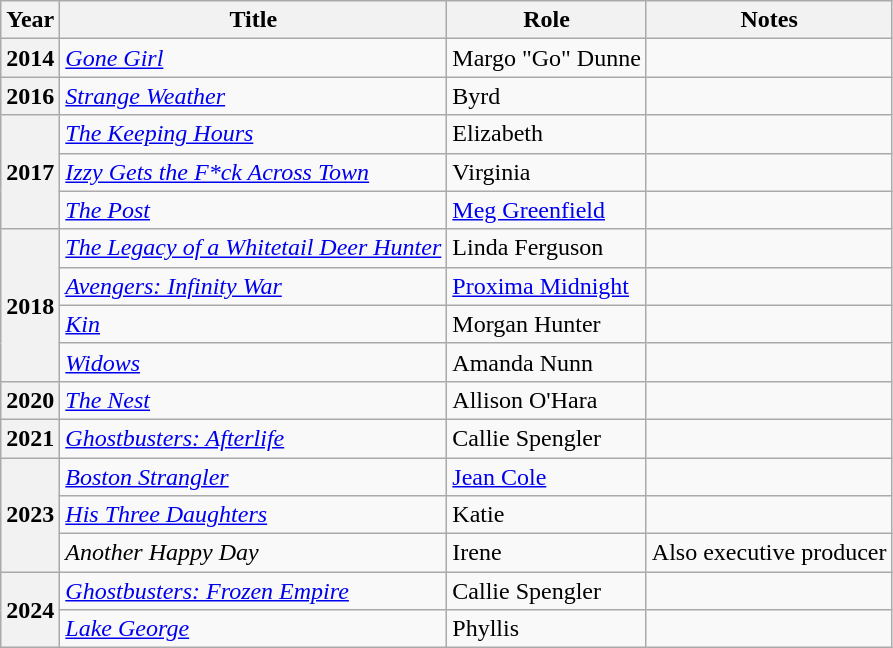<table class="wikitable plainrowheaders sortable">
<tr>
<th scope="col">Year</th>
<th scope="col">Title</th>
<th scope="col">Role</th>
<th scope="col" class="unsortable">Notes</th>
</tr>
<tr>
<th scope="row">2014</th>
<td><em><a href='#'>Gone Girl</a></em></td>
<td>Margo "Go" Dunne</td>
<td></td>
</tr>
<tr>
<th scope="row">2016</th>
<td><em><a href='#'>Strange Weather</a></em></td>
<td>Byrd</td>
<td></td>
</tr>
<tr>
<th scope="row" rowspan="3">2017</th>
<td data-sort-value="Keeping Hours, The"><em><a href='#'>The Keeping Hours</a></em></td>
<td>Elizabeth</td>
<td></td>
</tr>
<tr>
<td><em><a href='#'>Izzy Gets the F*ck Across Town</a></em></td>
<td>Virginia</td>
<td></td>
</tr>
<tr>
<td data-sort-value="Post, The"><em><a href='#'>The Post</a></em></td>
<td><a href='#'>Meg Greenfield</a></td>
<td></td>
</tr>
<tr>
<th scope="row" rowspan="4">2018</th>
<td data-sort-value="Legacy of a Whitetail Deer Hunter, The"><em><a href='#'>The Legacy of a Whitetail Deer Hunter</a></em></td>
<td>Linda Ferguson</td>
<td></td>
</tr>
<tr>
<td><em><a href='#'>Avengers: Infinity War</a></em></td>
<td><a href='#'>Proxima Midnight</a></td>
<td></td>
</tr>
<tr>
<td><em><a href='#'>Kin</a></em></td>
<td>Morgan Hunter</td>
<td></td>
</tr>
<tr>
<td><em><a href='#'>Widows</a></em></td>
<td>Amanda Nunn</td>
<td></td>
</tr>
<tr>
<th scope="row">2020</th>
<td data-sort-value="Nest, The"><em><a href='#'>The Nest</a></em></td>
<td>Allison O'Hara</td>
<td></td>
</tr>
<tr>
<th scope="row">2021</th>
<td><em><a href='#'>Ghostbusters: Afterlife</a></em></td>
<td>Callie Spengler</td>
<td></td>
</tr>
<tr>
<th scope="row" rowspan="3">2023</th>
<td><em><a href='#'>Boston Strangler</a></em></td>
<td><a href='#'>Jean Cole</a></td>
<td></td>
</tr>
<tr>
<td><em><a href='#'>His Three Daughters</a></em></td>
<td>Katie</td>
<td></td>
</tr>
<tr>
<td><em>Another Happy Day</em></td>
<td>Irene</td>
<td>Also executive producer</td>
</tr>
<tr>
<th scope="row" rowspan="2">2024</th>
<td><em><a href='#'>Ghostbusters: Frozen Empire</a></em></td>
<td>Callie Spengler</td>
<td></td>
</tr>
<tr>
<td><em><a href='#'>Lake George</a></em></td>
<td>Phyllis</td>
<td></td>
</tr>
</table>
